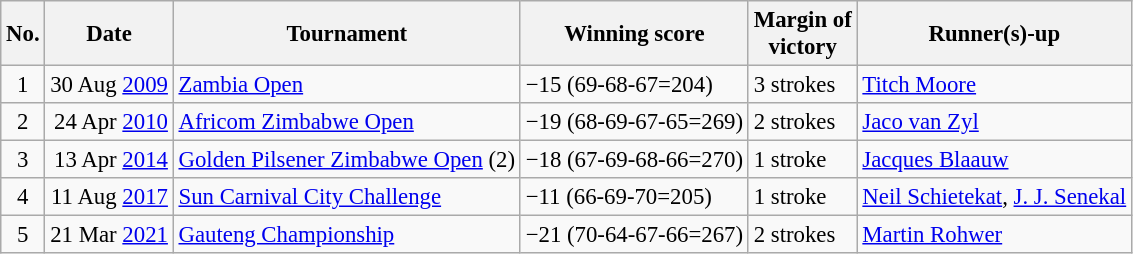<table class="wikitable" style="font-size:95%;">
<tr>
<th>No.</th>
<th>Date</th>
<th>Tournament</th>
<th>Winning score</th>
<th>Margin of<br>victory</th>
<th>Runner(s)-up</th>
</tr>
<tr>
<td align=center>1</td>
<td align=right>30 Aug <a href='#'>2009</a></td>
<td><a href='#'>Zambia Open</a></td>
<td>−15 (69-68-67=204)</td>
<td>3 strokes</td>
<td> <a href='#'>Titch Moore</a></td>
</tr>
<tr>
<td align=center>2</td>
<td align=right>24 Apr <a href='#'>2010</a></td>
<td><a href='#'>Africom Zimbabwe Open</a></td>
<td>−19 (68-69-67-65=269)</td>
<td>2 strokes</td>
<td> <a href='#'>Jaco van Zyl</a></td>
</tr>
<tr>
<td align=center>3</td>
<td align=right>13 Apr <a href='#'>2014</a></td>
<td><a href='#'>Golden Pilsener Zimbabwe Open</a> (2)</td>
<td>−18 (67-69-68-66=270)</td>
<td>1 stroke</td>
<td> <a href='#'>Jacques Blaauw</a></td>
</tr>
<tr>
<td align=center>4</td>
<td align=right>11 Aug <a href='#'>2017</a></td>
<td><a href='#'>Sun Carnival City Challenge</a></td>
<td>−11 (66-69-70=205)</td>
<td>1 stroke</td>
<td> <a href='#'>Neil Schietekat</a>,  <a href='#'>J. J. Senekal</a></td>
</tr>
<tr>
<td align=center>5</td>
<td align=right>21 Mar <a href='#'>2021</a></td>
<td><a href='#'>Gauteng Championship</a></td>
<td>−21 (70-64-67-66=267)</td>
<td>2 strokes</td>
<td> <a href='#'>Martin Rohwer</a></td>
</tr>
</table>
